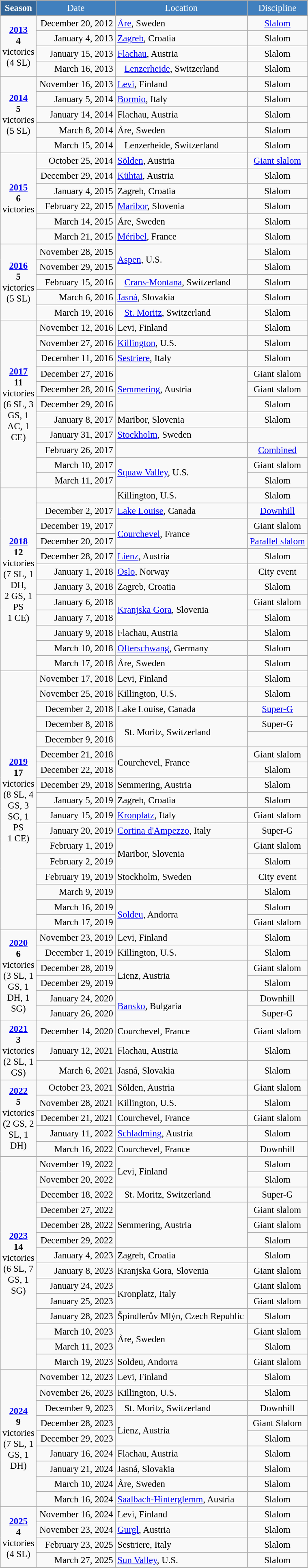<table class="wikitable"  style="font-size:95%; text-align:center; border:gray solid 1px; width:40%;">
<tr style="background:#369; color:white;">
<td rowspan="2" style="width:10%;"><strong>Season</strong></td>
</tr>
<tr style="background:#4180be; color:white;">
<td>Date</td>
<td>Location</td>
<td>Discipline</td>
</tr>
<tr>
<td rowspan=4><strong><a href='#'>2013</a></strong> <br> <strong>4</strong> victories <br> (4 SL)</td>
<td align=right>December 20, 2012</td>
<td align=left> <a href='#'>Åre</a>, Sweden</td>
<td><a href='#'>Slalom</a></td>
</tr>
<tr>
<td align=right>January 4, 2013</td>
<td align=left> <a href='#'>Zagreb</a>, Croatia</td>
<td>Slalom</td>
</tr>
<tr>
<td align=right>January 15, 2013</td>
<td align=left> <a href='#'>Flachau</a>, Austria</td>
<td>Slalom</td>
</tr>
<tr>
<td align=right>March 16, 2013</td>
<td align=left>   <a href='#'>Lenzerheide</a>, Switzerland</td>
<td>Slalom</td>
</tr>
<tr>
<td rowspan="5" style="text-align:center;"><strong><a href='#'>2014</a></strong> <br> <strong>5</strong> victories <br> (5 SL)</td>
<td align=right>November 16, 2013</td>
<td align=left> <a href='#'>Levi</a>, Finland</td>
<td>Slalom</td>
</tr>
<tr>
<td align=right>January 5, 2014</td>
<td align=left> <a href='#'>Bormio</a>, Italy</td>
<td>Slalom</td>
</tr>
<tr>
<td align=right>January 14, 2014</td>
<td align=left> Flachau, Austria</td>
<td>Slalom</td>
</tr>
<tr>
<td align=right>March 8, 2014</td>
<td align=left> Åre, Sweden</td>
<td>Slalom</td>
</tr>
<tr>
<td align=right>March 15, 2014</td>
<td align=left>   Lenzerheide, Switzerland</td>
<td>Slalom</td>
</tr>
<tr>
<td rowspan="6" style="text-align:center;"><strong><a href='#'>2015</a></strong> <br> <strong>6</strong> victories <br> </td>
<td align=right>October 25, 2014</td>
<td align=left> <a href='#'>Sölden</a>, Austria  </td>
<td><a href='#'>Giant slalom</a></td>
</tr>
<tr>
<td align=right>December 29, 2014</td>
<td align=left> <a href='#'>Kühtai</a>, Austria</td>
<td>Slalom</td>
</tr>
<tr>
<td align=right>January 4, 2015</td>
<td align=left> Zagreb, Croatia</td>
<td>Slalom</td>
</tr>
<tr>
<td align=right>February 22, 2015</td>
<td align=left> <a href='#'>Maribor</a>, Slovenia</td>
<td>Slalom</td>
</tr>
<tr>
<td align=right>March 14, 2015</td>
<td align=left> Åre, Sweden</td>
<td>Slalom</td>
</tr>
<tr>
<td align=right>March 21, 2015</td>
<td align=left> <a href='#'>Méribel</a>, France</td>
<td>Slalom</td>
</tr>
<tr>
<td rowspan=5><strong><a href='#'>2016</a></strong> <br> <strong>5</strong> victories <br> (5 SL)</td>
<td align=right>November 28, 2015</td>
<td style="text-align:left;" rowspan="2"> <a href='#'>Aspen</a>, U.S.</td>
<td>Slalom</td>
</tr>
<tr>
<td align=right>November 29, 2015</td>
<td>Slalom</td>
</tr>
<tr>
<td align=right>February 15, 2016</td>
<td align=left>   <a href='#'>Crans-Montana</a>, Switzerland</td>
<td>Slalom</td>
</tr>
<tr>
<td align=right>March 6, 2016</td>
<td align=left> <a href='#'>Jasná</a>, Slovakia</td>
<td>Slalom</td>
</tr>
<tr>
<td align=right>March 19, 2016</td>
<td align=left>   <a href='#'>St. Moritz</a>, Switzerland</td>
<td>Slalom</td>
</tr>
<tr>
<td rowspan="11" style="text-align:center;"><strong><a href='#'>2017</a></strong> <br> <strong>11</strong> victories <br> (6 SL, 3 GS, 1 AC, 1 CE)</td>
<td align=right>November 12, 2016</td>
<td align=left> Levi, Finland</td>
<td>Slalom</td>
</tr>
<tr>
<td align=right>November 27, 2016</td>
<td align=left> <a href='#'>Killington</a>, U.S.</td>
<td>Slalom</td>
</tr>
<tr>
<td align=right>December 11, 2016</td>
<td align=left> <a href='#'>Sestriere</a>, Italy</td>
<td>Slalom</td>
</tr>
<tr>
<td align=right>December 27, 2016</td>
<td rowspan="3" style="text-align:left;"> <a href='#'>Semmering</a>, Austria</td>
<td>Giant slalom</td>
</tr>
<tr>
<td align=right>December 28, 2016</td>
<td>Giant slalom</td>
</tr>
<tr>
<td align=right>December 29, 2016</td>
<td>Slalom</td>
</tr>
<tr>
<td align=right>January 8, 2017</td>
<td align=left> Maribor, Slovenia</td>
<td>Slalom</td>
</tr>
<tr>
<td align=right>January 31, 2017</td>
<td align=left> <a href='#'>Stockholm</a>, Sweden</td>
<td></td>
</tr>
<tr>
<td align=right>February 26, 2017</td>
<td align=left></td>
<td><a href='#'>Combined</a></td>
</tr>
<tr>
<td align=right>March 10, 2017</td>
<td style="text-align:left;" rowspan="2"> <a href='#'>Squaw Valley</a>, U.S.</td>
<td>Giant slalom</td>
</tr>
<tr>
<td align=right>March 11, 2017</td>
<td>Slalom</td>
</tr>
<tr>
<td rowspan="12" style="text-align:center;"><strong><a href='#'>2018</a></strong> <br> <strong>12</strong> victories <br> (7 SL, 1 DH,<br>2 GS, 1 PS<br>1 CE)</td>
<td align=right></td>
<td align=left> Killington, U.S.</td>
<td>Slalom</td>
</tr>
<tr>
<td align=right>December 2, 2017</td>
<td align=left> <a href='#'>Lake Louise</a>, Canada</td>
<td><a href='#'>Downhill</a></td>
</tr>
<tr>
<td align=right>December 19, 2017</td>
<td rowspan="2" style="text-align:left;"> <a href='#'>Courchevel</a>, France</td>
<td>Giant slalom</td>
</tr>
<tr>
<td align=right>December 20, 2017</td>
<td><a href='#'>Parallel slalom</a></td>
</tr>
<tr>
<td align=right>December 28, 2017</td>
<td align=left> <a href='#'>Lienz</a>, Austria</td>
<td>Slalom</td>
</tr>
<tr>
<td align=right>January 1, 2018</td>
<td align=left> <a href='#'>Oslo</a>, Norway</td>
<td>City event</td>
</tr>
<tr>
<td align=right>January 3, 2018</td>
<td align=left> Zagreb, Croatia</td>
<td>Slalom</td>
</tr>
<tr>
<td align=right>January 6, 2018</td>
<td rowspan="2" style="text-align:left;"> <a href='#'>Kranjska Gora</a>, Slovenia</td>
<td>Giant slalom</td>
</tr>
<tr>
<td align=right>January 7, 2018</td>
<td>Slalom</td>
</tr>
<tr>
<td align=right>January 9, 2018</td>
<td align=left> Flachau, Austria</td>
<td>Slalom</td>
</tr>
<tr>
<td align=right>March 10, 2018</td>
<td align=left> <a href='#'>Ofterschwang</a>, Germany</td>
<td>Slalom</td>
</tr>
<tr>
<td align=right>March 17, 2018</td>
<td align=left> Åre, Sweden</td>
<td>Slalom</td>
</tr>
<tr>
<td rowspan="17" style="text-align:center;"><strong><a href='#'>2019</a></strong> <br> <strong>17</strong> victories <br> (8 SL, 4 GS, 3 SG, 1 PS<br>1 CE)</td>
<td align=right>November 17, 2018</td>
<td align=left> Levi, Finland</td>
<td>Slalom</td>
</tr>
<tr>
<td align=right>November 25, 2018</td>
<td align=left> Killington, U.S.</td>
<td>Slalom</td>
</tr>
<tr>
<td align=right>December 2, 2018</td>
<td align=left> Lake Louise, Canada</td>
<td><a href='#'>Super-G</a></td>
</tr>
<tr>
<td align=right>December 8, 2018</td>
<td rowspan="2" style="text-align:left;">   St. Moritz, Switzerland</td>
<td>Super-G</td>
</tr>
<tr>
<td align=right>December 9, 2018</td>
<td></td>
</tr>
<tr>
<td align=right>December 21, 2018</td>
<td rowspan="2" style="text-align:left;"> Courchevel, France</td>
<td>Giant slalom</td>
</tr>
<tr>
<td align=right>December 22, 2018</td>
<td>Slalom</td>
</tr>
<tr>
<td align=right>December 29, 2018</td>
<td align=left> Semmering, Austria</td>
<td>Slalom</td>
</tr>
<tr>
<td align=right>January 5, 2019</td>
<td align=left> Zagreb, Croatia</td>
<td>Slalom</td>
</tr>
<tr>
<td align=right>January 15, 2019</td>
<td align=left> <a href='#'>Kronplatz</a>, Italy</td>
<td>Giant slalom</td>
</tr>
<tr>
<td align=right>January 20, 2019</td>
<td align=left> <a href='#'>Cortina d'Ampezzo</a>, Italy</td>
<td>Super-G</td>
</tr>
<tr>
<td align=right>February 1, 2019</td>
<td rowspan="2" style="text-align:left;"> Maribor, Slovenia</td>
<td>Giant slalom</td>
</tr>
<tr>
<td align=right>February 2, 2019</td>
<td>Slalom</td>
</tr>
<tr>
<td align=right>February 19, 2019</td>
<td align=left> Stockholm, Sweden</td>
<td>City event</td>
</tr>
<tr>
<td align=right>March 9, 2019</td>
<td align=left></td>
<td>Slalom</td>
</tr>
<tr>
<td align=right>March 16, 2019</td>
<td rowspan="2" style="text-align:left;"> <a href='#'>Soldeu</a>, Andorra</td>
<td>Slalom</td>
</tr>
<tr>
<td align=right>March 17, 2019</td>
<td>Giant slalom</td>
</tr>
<tr>
<td rowspan="6" style="text-align:center;"><strong><a href='#'>2020</a></strong> <br> <strong>6</strong> victories <br> (3 SL, 1 GS, 1 DH, 1 SG)</td>
<td align=right>November 23, 2019</td>
<td align=left> Levi, Finland</td>
<td>Slalom</td>
</tr>
<tr>
<td align=right>December 1, 2019</td>
<td align=left> Killington, U.S.</td>
<td>Slalom</td>
</tr>
<tr>
<td align=right>December 28, 2019</td>
<td rowspan="2" style="text-align:left;"> Lienz, Austria</td>
<td>Giant slalom</td>
</tr>
<tr>
<td align=right>December 29, 2019</td>
<td>Slalom</td>
</tr>
<tr>
<td align=right>January 24, 2020</td>
<td rowspan="2" style="text-align:left;"> <a href='#'>Bansko</a>, Bulgaria</td>
<td>Downhill</td>
</tr>
<tr>
<td align=right>January 26, 2020</td>
<td>Super-G</td>
</tr>
<tr>
<td rowspan="3" style="text-align:center;"><strong><a href='#'>2021</a></strong><br> <strong>3</strong> victories <br> (2 SL, 1 GS)</td>
<td align=right>December 14, 2020</td>
<td align=left> Courchevel, France</td>
<td>Giant slalom</td>
</tr>
<tr>
<td align=right>January 12, 2021</td>
<td align=left> Flachau, Austria</td>
<td>Slalom</td>
</tr>
<tr>
<td align=right>March 6, 2021</td>
<td align=left> Jasná, Slovakia</td>
<td>Slalom</td>
</tr>
<tr>
<td rowspan="5" style="text-align:center;"><strong><a href='#'>2022</a></strong><br> <strong>5</strong> victories <br> (2 GS, 2 SL, 1 DH)</td>
<td align=right>October 23, 2021</td>
<td align=left> Sölden, Austria  </td>
<td>Giant slalom</td>
</tr>
<tr>
<td align=right>November 28, 2021</td>
<td align=left> Killington, U.S.</td>
<td>Slalom</td>
</tr>
<tr>
<td align=right>December 21, 2021</td>
<td align=left> Courchevel, France</td>
<td>Giant slalom</td>
</tr>
<tr>
<td align=right>January 11, 2022</td>
<td align=left> <a href='#'>Schladming</a>, Austria</td>
<td>Slalom</td>
</tr>
<tr>
<td align=right>March 16, 2022</td>
<td align=left> Courchevel, France</td>
<td>Downhill</td>
</tr>
<tr>
<td rowspan="14" style="text-align:center;"><strong><a href='#'>2023</a></strong><br> <strong>14</strong> victories <br> (6 SL, 7 GS, 1 SG)</td>
<td align=right>November 19, 2022</td>
<td rowspan="2" style="text-align:left;"> Levi, Finland</td>
<td>Slalom</td>
</tr>
<tr>
<td align=right>November 20, 2022</td>
<td>Slalom</td>
</tr>
<tr>
<td align=right>December 18, 2022</td>
<td align=left>   St. Moritz, Switzerland</td>
<td>Super-G</td>
</tr>
<tr>
<td align=right>December 27, 2022</td>
<td rowspan="3" style="text-align:left;"> Semmering, Austria</td>
<td>Giant slalom</td>
</tr>
<tr>
<td align=right>December 28, 2022</td>
<td>Giant slalom</td>
</tr>
<tr>
<td align=right>December 29, 2022</td>
<td>Slalom</td>
</tr>
<tr>
<td align=right>January 4, 2023</td>
<td align=left> Zagreb, Croatia</td>
<td>Slalom</td>
</tr>
<tr>
<td align=right>January 8, 2023</td>
<td align=left> Kranjska Gora, Slovenia</td>
<td>Giant slalom</td>
</tr>
<tr>
<td align=right>January 24, 2023</td>
<td rowspan="2" style="text-align:left;"> Kronplatz, Italy</td>
<td>Giant slalom</td>
</tr>
<tr>
<td align=right>January 25, 2023</td>
<td>Giant slalom</td>
</tr>
<tr>
<td align=right>January 28, 2023</td>
<td align=left> Špindlerův Mlýn, Czech Republic</td>
<td>Slalom</td>
</tr>
<tr>
<td align=right>March 10, 2023</td>
<td rowspan="2" style="text-align:left;"> Åre, Sweden</td>
<td>Giant slalom</td>
</tr>
<tr>
<td align=right>March 11, 2023</td>
<td>Slalom</td>
</tr>
<tr>
<td align=right>March 19, 2023</td>
<td align=left> Soldeu, Andorra</td>
<td>Giant slalom</td>
</tr>
<tr>
<td rowspan="9" style="text-align:center;"><strong><a href='#'>2024</a></strong><br> <strong>9</strong> victories <br> (7 SL, 1 GS, 1 DH)</td>
<td align=right>November 12, 2023</td>
<td style="text-align:left;"> Levi, Finland</td>
<td>Slalom</td>
</tr>
<tr>
<td align=right>November 26, 2023</td>
<td align=left> Killington, U.S.</td>
<td>Slalom</td>
</tr>
<tr>
<td align=right>December 9, 2023</td>
<td align=left>   St. Moritz, Switzerland</td>
<td>Downhill</td>
</tr>
<tr>
<td align=right>December 28, 2023</td>
<td rowspan="2" style="text-align:left;"> Lienz, Austria</td>
<td>Giant Slalom</td>
</tr>
<tr>
<td align=right>December 29, 2023</td>
<td>Slalom</td>
</tr>
<tr>
<td align=right>January 16, 2024</td>
<td align=left> Flachau, Austria</td>
<td>Slalom</td>
</tr>
<tr>
<td align=right>January 21, 2024</td>
<td align=left> Jasná, Slovakia</td>
<td>Slalom</td>
</tr>
<tr>
<td align=right>March 10, 2024</td>
<td align=left> Åre, Sweden</td>
<td>Slalom</td>
</tr>
<tr>
<td align=right>March 16, 2024</td>
<td align=left> <a href='#'>Saalbach-Hinterglemm</a>, Austria</td>
<td>Slalom</td>
</tr>
<tr>
<td rowspan="4" style="text-align:center;"><strong><a href='#'>2025</a></strong><br> <strong>4</strong> victories <br> (4 SL)</td>
<td align=right>November 16, 2024</td>
<td style="text-align:left;"> Levi, Finland</td>
<td>Slalom</td>
</tr>
<tr>
<td align=right>November 23, 2024</td>
<td align=left> <a href='#'>Gurgl</a>, Austria</td>
<td>Slalom</td>
</tr>
<tr>
<td align=right>February 23, 2025</td>
<td align=left> Sestriere, Italy</td>
<td>Slalom</td>
</tr>
<tr>
<td align=right>March 27, 2025</td>
<td align=left> <a href='#'>Sun Valley</a>, U.S.</td>
<td>Slalom</td>
</tr>
</table>
